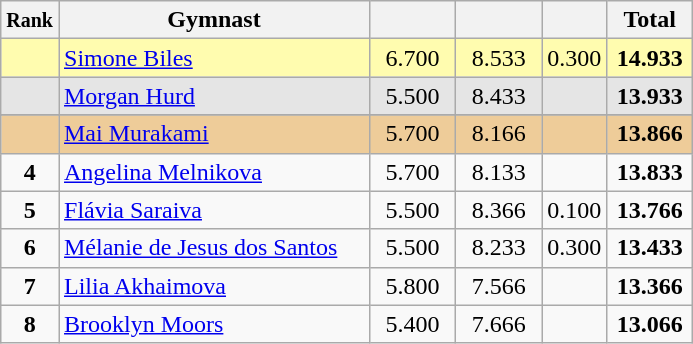<table style="text-align:center;" class="wikitable sortable">
<tr>
<th scope="col" style="width:15px;"><small>Rank</small></th>
<th scope="col" style="width:200px;">Gymnast</th>
<th scope="col" style="width:50px;"><small></small></th>
<th scope="col" style="width:50px;"><small></small></th>
<th scope="col" style="width:20px;"><small></small></th>
<th scope="col" style="width:50px;">Total</th>
</tr>
<tr style="background:#fffcaf;">
<td scope="row" style="text-align:center"><strong></strong></td>
<td style="text-align:left;"> <a href='#'>Simone Biles</a></td>
<td>6.700</td>
<td>8.533</td>
<td>0.300</td>
<td><strong>14.933</strong></td>
</tr>
<tr style="background:#e5e5e5;">
<td scope="row" style="text-align:center"><strong></strong></td>
<td style="text-align:left;"> <a href='#'>Morgan Hurd</a></td>
<td>5.500</td>
<td>8.433</td>
<td></td>
<td><strong>13.933</strong></td>
</tr>
<tr>
</tr>
<tr style="background:#ec9;">
<td scope="row" style="text-align:center"><strong></strong></td>
<td style="text-align:left;"> <a href='#'>Mai Murakami</a></td>
<td>5.700</td>
<td>8.166</td>
<td></td>
<td><strong>13.866</strong></td>
</tr>
<tr>
<td scope="row" style="text-align:center"><strong>4</strong></td>
<td style="text-align:left;"> <a href='#'>Angelina Melnikova</a></td>
<td>5.700</td>
<td>8.133</td>
<td></td>
<td><strong>13.833</strong></td>
</tr>
<tr>
<td scope="row" style="text-align:center"><strong>5</strong></td>
<td style="text-align:left;"> <a href='#'>Flávia Saraiva</a></td>
<td>5.500</td>
<td>8.366</td>
<td>0.100</td>
<td><strong>13.766</strong></td>
</tr>
<tr>
<td scope="row" style="text-align:center"><strong>6</strong></td>
<td style="text-align:left;"> <a href='#'>Mélanie de Jesus dos Santos</a></td>
<td>5.500</td>
<td>8.233</td>
<td>0.300</td>
<td><strong>13.433</strong></td>
</tr>
<tr>
<td scope="row" style="text-align:center"><strong>7</strong></td>
<td style="text-align:left;"> <a href='#'>Lilia Akhaimova</a></td>
<td>5.800</td>
<td>7.566</td>
<td></td>
<td><strong>13.366</strong></td>
</tr>
<tr>
<td scope="row" style="text-align:center"><strong>8</strong></td>
<td style="text-align:left;"> <a href='#'>Brooklyn Moors</a></td>
<td>5.400</td>
<td>7.666</td>
<td></td>
<td><strong>13.066</strong></td>
</tr>
</table>
